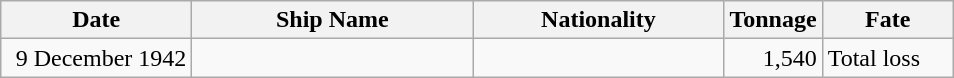<table class="wikitable sortable">
<tr>
<th width="120px">Date</th>
<th width="180px">Ship Name</th>
<th width="160px">Nationality</th>
<th width="25px">Tonnage</th>
<th width="80px">Fate</th>
</tr>
<tr>
<td align="right">9 December 1942</td>
<td align="left"></td>
<td align="left"></td>
<td align="right">1,540</td>
<td align="left">Total loss</td>
</tr>
</table>
